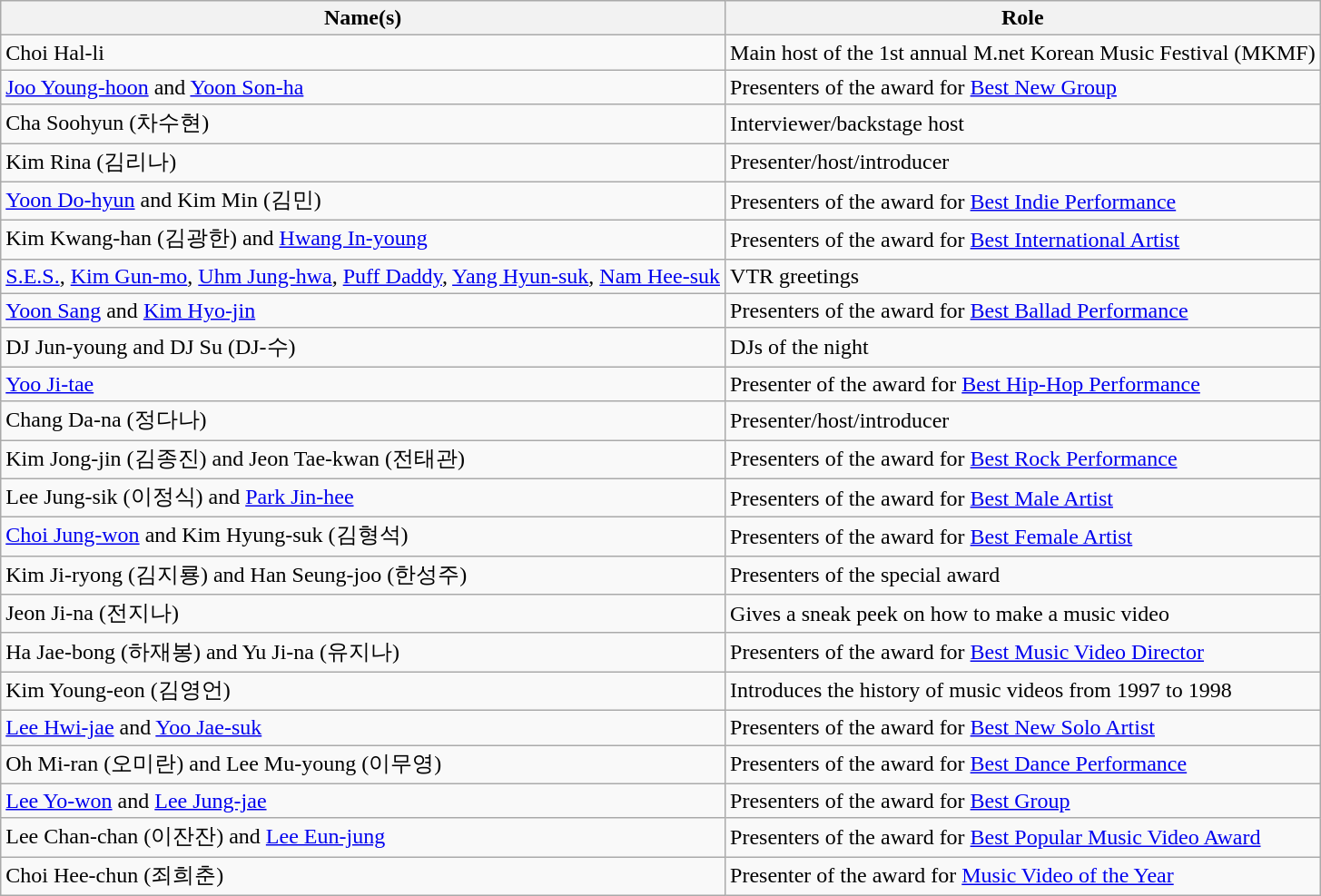<table class="wikitable sortable">
<tr>
<th>Name(s)</th>
<th>Role</th>
</tr>
<tr>
<td>Choi Hal-li</td>
<td>Main host of the 1st annual M.net Korean Music Festival (MKMF)</td>
</tr>
<tr>
<td><a href='#'>Joo Young-hoon</a> and <a href='#'>Yoon Son-ha</a></td>
<td>Presenters of the award for <a href='#'>Best New Group</a></td>
</tr>
<tr>
<td>Cha Soohyun (차수현)</td>
<td>Interviewer/backstage host</td>
</tr>
<tr>
<td>Kim Rina (김리나)</td>
<td>Presenter/host/introducer</td>
</tr>
<tr>
<td><a href='#'>Yoon Do-hyun</a> and Kim Min (김민)</td>
<td>Presenters of the award for <a href='#'>Best Indie Performance</a></td>
</tr>
<tr>
<td>Kim Kwang-han (김광한) and <a href='#'>Hwang In-young</a></td>
<td>Presenters of the award for <a href='#'>Best International Artist</a></td>
</tr>
<tr>
<td><a href='#'>S.E.S.</a>, <a href='#'>Kim Gun-mo</a>, <a href='#'>Uhm Jung-hwa</a>, <a href='#'>Puff Daddy</a>, <a href='#'>Yang Hyun-suk</a>, <a href='#'>Nam Hee-suk</a></td>
<td>VTR greetings</td>
</tr>
<tr>
<td><a href='#'>Yoon Sang</a> and <a href='#'>Kim Hyo-jin</a></td>
<td>Presenters of the award for <a href='#'>Best Ballad Performance</a></td>
</tr>
<tr>
<td>DJ Jun-young and DJ Su (DJ-수)</td>
<td>DJs of the night</td>
</tr>
<tr>
<td><a href='#'>Yoo Ji-tae</a></td>
<td>Presenter of the award for <a href='#'>Best Hip-Hop Performance</a></td>
</tr>
<tr>
<td>Chang Da-na (정다나)</td>
<td>Presenter/host/introducer</td>
</tr>
<tr>
<td>Kim Jong-jin (김종진) and Jeon Tae-kwan (전태관)</td>
<td>Presenters of the award for <a href='#'>Best Rock Performance</a></td>
</tr>
<tr>
<td>Lee Jung-sik (이정식) and <a href='#'>Park Jin-hee</a></td>
<td>Presenters of the award for <a href='#'>Best Male Artist</a></td>
</tr>
<tr>
<td><a href='#'>Choi Jung-won</a> and Kim Hyung-suk (김형석)</td>
<td>Presenters of the award for <a href='#'>Best Female Artist</a></td>
</tr>
<tr>
<td>Kim Ji-ryong (김지룡) and Han Seung-joo (한성주)</td>
<td>Presenters of the special award</td>
</tr>
<tr>
<td>Jeon Ji-na (전지나)</td>
<td>Gives a sneak peek on how to make a music video</td>
</tr>
<tr>
<td>Ha Jae-bong (하재봉) and Yu Ji-na (유지나)</td>
<td>Presenters of the award for <a href='#'>Best Music Video Director</a></td>
</tr>
<tr>
<td>Kim Young-eon (김영언)</td>
<td>Introduces the history of music videos from 1997 to 1998</td>
</tr>
<tr>
<td><a href='#'>Lee Hwi-jae</a> and <a href='#'>Yoo Jae-suk</a></td>
<td>Presenters of the award for <a href='#'>Best New Solo Artist</a></td>
</tr>
<tr>
<td>Oh Mi-ran (오미란) and Lee Mu-young (이무영)</td>
<td>Presenters of the award for <a href='#'>Best Dance Performance</a></td>
</tr>
<tr>
<td><a href='#'>Lee Yo-won</a> and <a href='#'>Lee Jung-jae</a></td>
<td>Presenters of the award for <a href='#'>Best Group</a></td>
</tr>
<tr>
<td>Lee Chan-chan (이잔잔) and <a href='#'>Lee Eun-jung</a></td>
<td>Presenters of the award for <a href='#'>Best Popular Music Video Award</a></td>
</tr>
<tr>
<td>Choi Hee-chun (죄희춘)</td>
<td>Presenter of the award for <a href='#'>Music Video of the Year</a></td>
</tr>
</table>
